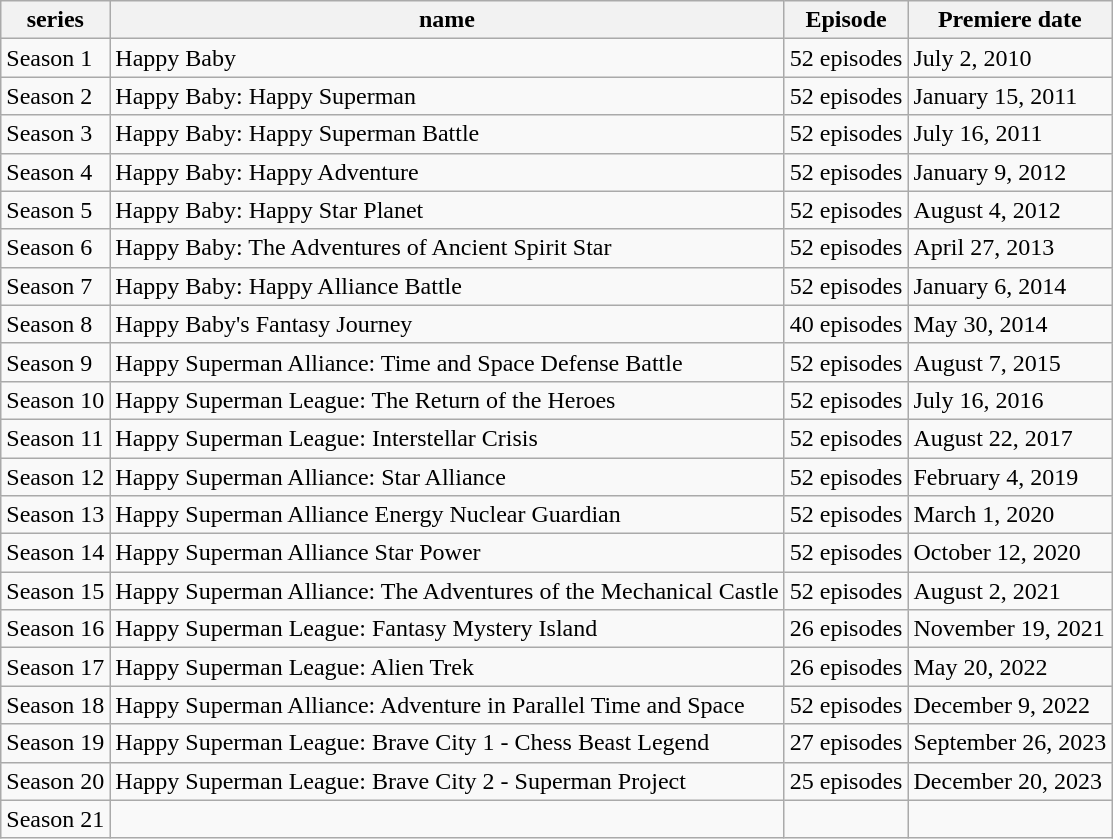<table class="wikitable">
<tr>
<th>series</th>
<th>name</th>
<th>Episode</th>
<th>Premiere date</th>
</tr>
<tr>
<td>Season 1</td>
<td>Happy Baby</td>
<td>52 episodes</td>
<td>July 2, 2010</td>
</tr>
<tr>
<td>Season 2</td>
<td>Happy Baby: Happy Superman</td>
<td>52 episodes</td>
<td>January 15, 2011</td>
</tr>
<tr>
<td>Season 3</td>
<td>Happy Baby: Happy Superman Battle</td>
<td>52 episodes</td>
<td>July 16, 2011</td>
</tr>
<tr>
<td>Season 4</td>
<td>Happy Baby: Happy Adventure</td>
<td>52 episodes</td>
<td>January 9, 2012</td>
</tr>
<tr>
<td>Season 5</td>
<td>Happy Baby: Happy Star Planet</td>
<td>52 episodes</td>
<td>August 4, 2012</td>
</tr>
<tr>
<td>Season 6</td>
<td>Happy Baby: The Adventures of Ancient Spirit Star</td>
<td>52 episodes</td>
<td>April 27, 2013</td>
</tr>
<tr>
<td>Season 7</td>
<td>Happy Baby: Happy Alliance Battle</td>
<td>52 episodes</td>
<td>January 6, 2014</td>
</tr>
<tr>
<td>Season 8</td>
<td>Happy Baby's Fantasy Journey</td>
<td>40 episodes</td>
<td>May 30, 2014</td>
</tr>
<tr>
<td>Season 9</td>
<td>Happy Superman Alliance: Time and Space Defense Battle</td>
<td>52 episodes</td>
<td>August 7, 2015</td>
</tr>
<tr>
<td>Season 10</td>
<td>Happy Superman League: The Return of the Heroes</td>
<td>52 episodes</td>
<td>July 16, 2016</td>
</tr>
<tr>
<td>Season 11</td>
<td>Happy Superman League: Interstellar Crisis</td>
<td>52 episodes</td>
<td>August 22, 2017</td>
</tr>
<tr>
<td>Season 12</td>
<td>Happy Superman Alliance: Star Alliance</td>
<td>52 episodes</td>
<td>February 4, 2019</td>
</tr>
<tr>
<td>Season 13</td>
<td>Happy Superman Alliance Energy Nuclear Guardian</td>
<td>52 episodes</td>
<td>March 1, 2020</td>
</tr>
<tr>
<td>Season 14</td>
<td>Happy Superman Alliance Star Power</td>
<td>52 episodes</td>
<td>October 12, 2020</td>
</tr>
<tr>
<td>Season 15</td>
<td>Happy Superman Alliance: The Adventures of the Mechanical Castle</td>
<td>52 episodes</td>
<td>August 2, 2021</td>
</tr>
<tr>
<td>Season 16</td>
<td>Happy Superman League: Fantasy Mystery Island</td>
<td>26 episodes</td>
<td>November 19, 2021</td>
</tr>
<tr>
<td>Season 17</td>
<td>Happy Superman League: Alien Trek</td>
<td>26 episodes</td>
<td>May 20, 2022</td>
</tr>
<tr>
<td>Season 18</td>
<td>Happy Superman Alliance: Adventure in Parallel Time and Space</td>
<td>52 episodes</td>
<td>December 9, 2022</td>
</tr>
<tr>
<td>Season 19</td>
<td>Happy Superman League: Brave City 1 - Chess Beast Legend</td>
<td>27 episodes</td>
<td>September 26, 2023</td>
</tr>
<tr>
<td>Season 20</td>
<td>Happy Superman League: Brave City 2 - Superman Project</td>
<td>25 episodes</td>
<td>December 20, 2023</td>
</tr>
<tr>
<td>Season 21</td>
<td></td>
<td></td>
<td></td>
</tr>
</table>
